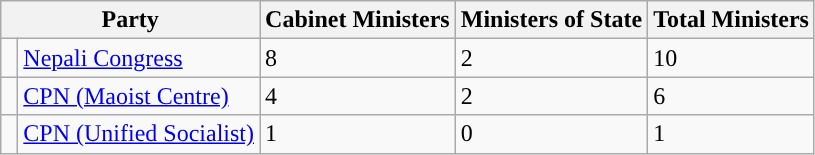<table class="wikitable">
<tr>
<th colspan="2">Party</th>
<th>Cabinet Ministers</th>
<th>Ministers of State</th>
<th>Total Ministers</th>
</tr>
<tr>
<td width="4px"></td>
<td><a href='#'>Nepali Congress</a></td>
<td>8</td>
<td>2</td>
<td>10</td>
</tr>
<tr>
<td width="4px"></td>
<td><a href='#'>CPN (Maoist Centre)</a></td>
<td>4</td>
<td>2</td>
<td>6</td>
</tr>
<tr>
<td width="4px"></td>
<td><a href='#'>CPN (Unified Socialist)</a></td>
<td>1</td>
<td>0</td>
<td>1</td>
</tr>
</table>
